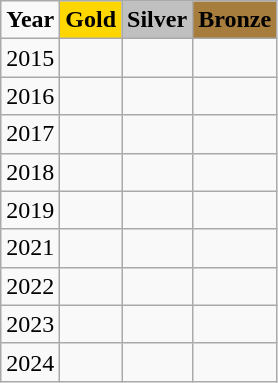<table class="wikitable">
<tr>
<td><strong>Year</strong></td>
<td !align="center" bgcolor="gold" colspan="1"><strong>Gold</strong></td>
<td !align="center" bgcolor="silver" colspan="1"><strong>Silver</strong></td>
<td !align="center" bgcolor="#a67d3d" colspan="1"><strong>Bronze</strong></td>
</tr>
<tr>
<td>2015</td>
<td></td>
<td></td>
<td></td>
</tr>
<tr>
<td>2016</td>
<td></td>
<td></td>
<td></td>
</tr>
<tr>
<td>2017</td>
<td></td>
<td></td>
<td></td>
</tr>
<tr>
<td>2018</td>
<td></td>
<td></td>
<td></td>
</tr>
<tr>
<td>2019</td>
<td></td>
<td></td>
<td></td>
</tr>
<tr>
<td>2021</td>
<td></td>
<td></td>
<td></td>
</tr>
<tr>
<td>2022</td>
<td></td>
<td></td>
<td></td>
</tr>
<tr>
<td>2023</td>
<td></td>
<td></td>
<td></td>
</tr>
<tr>
<td>2024</td>
<td></td>
<td></td>
<td></td>
</tr>
</table>
